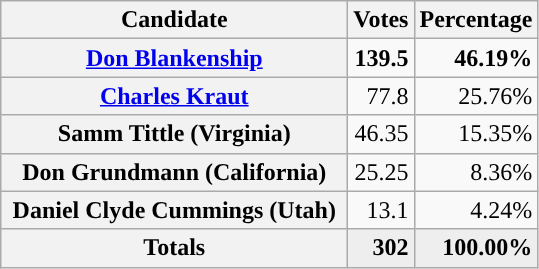<table class="wikitable plainrowheaders" style="text-align:right;" border="1">
<tr>
<th scope="col" style="width:14em;">Candidate</th>
<th scope="col">Votes</th>
<th scope="col">Percentage</th>
</tr>
<tr>
<th scope="row"><a href='#'>Don Blankenship</a></th>
<td><strong>139.5</strong></td>
<td><strong>46.19%</strong></td>
</tr>
<tr>
<th scope="row"><a href='#'>Charles Kraut</a></th>
<td>77.8</td>
<td>25.76%</td>
</tr>
<tr>
<th scope="row">Samm Tittle (Virginia)</th>
<td>46.35</td>
<td>15.35%</td>
</tr>
<tr>
<th scope="row">Don Grundmann (California)</th>
<td>25.25</td>
<td>8.36%</td>
</tr>
<tr>
<th scope="row">Daniel Clyde Cummings (Utah)</th>
<td>13.1</td>
<td>4.24%</td>
</tr>
<tr style="background:#eee;">
<th scope="row"><strong>Totals</strong></th>
<td><strong>302</strong></td>
<td><strong>100.00%</strong></td>
</tr>
</table>
